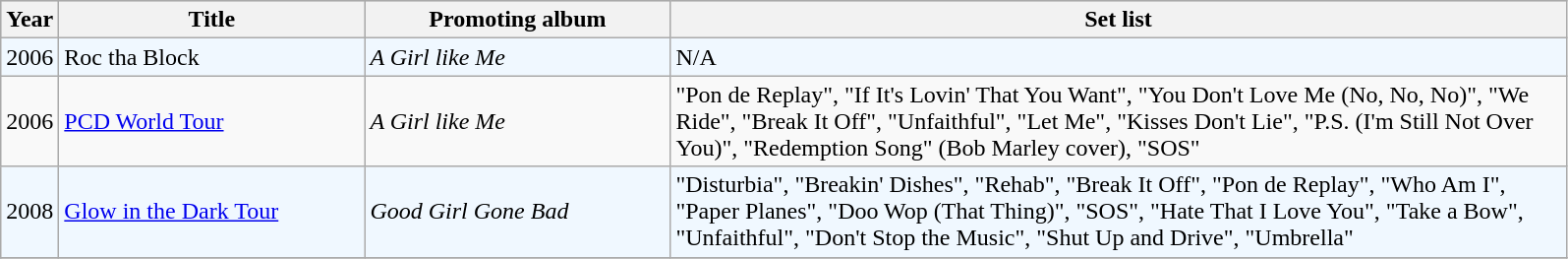<table class="wikitable"|width=100%>
<tr bgcolor="#CdCCCC">
<th align="left" valign="top" width="30">Year</th>
<th align="left" valign="top" width="200">Title</th>
<th align="left" valign="top" width="200">Promoting album</th>
<th align="left" valign="top" width="600">Set list</th>
</tr>
<tr bgcolor="#F0F8FF">
<td>2006</td>
<td>Roc tha Block</td>
<td><em>A Girl like Me</em></td>
<td>N/A</td>
</tr>
<tr matt machan>
<td>2006</td>
<td><a href='#'>PCD World Tour</a></td>
<td><em>A Girl like Me</em></td>
<td>"Pon de Replay", "If It's Lovin' That You Want", "You Don't Love Me (No, No, No)", "We Ride", "Break It Off", "Unfaithful", "Let Me", "Kisses Don't Lie", "P.S. (I'm Still Not Over You)", "Redemption Song" (Bob Marley cover), "SOS"</td>
</tr>
<tr bgcolor="#F0F8FF">
<td>2008</td>
<td><a href='#'>Glow in the Dark Tour</a></td>
<td><em>Good Girl Gone Bad</em></td>
<td>"Disturbia", "Breakin' Dishes", "Rehab", "Break It Off", "Pon de Replay", "Who Am I", "Paper Planes", "Doo Wop (That Thing)", "SOS", "Hate That I Love You", "Take a Bow", "Unfaithful", "Don't Stop the Music", "Shut Up and Drive", "Umbrella"</td>
</tr>
<tr>
</tr>
</table>
